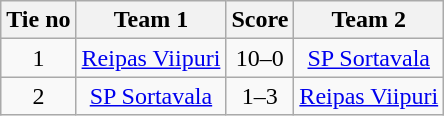<table class="wikitable" style="text-align:center">
<tr>
<th style= width="40px">Tie no</th>
<th style= width="150px">Team 1</th>
<th style= width="60px">Score</th>
<th style= width="150px">Team 2</th>
</tr>
<tr>
<td>1</td>
<td><a href='#'>Reipas Viipuri</a></td>
<td>10–0</td>
<td><a href='#'>SP Sortavala</a></td>
</tr>
<tr>
<td>2</td>
<td><a href='#'>SP Sortavala</a></td>
<td>1–3</td>
<td><a href='#'>Reipas Viipuri</a></td>
</tr>
</table>
